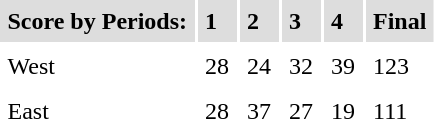<table cellpadding=5>
<tr bgcolor="#dddddd">
<td><strong>Score by Periods:</strong></td>
<td><strong>1</strong></td>
<td><strong>2</strong></td>
<td><strong>3</strong></td>
<td><strong>4</strong></td>
<td><strong>Final</strong></td>
</tr>
<tr>
<td>West</td>
<td>28</td>
<td>24</td>
<td>32</td>
<td>39</td>
<td>123</td>
</tr>
<tr>
<td>East</td>
<td>28</td>
<td>37</td>
<td>27</td>
<td>19</td>
<td>111</td>
</tr>
<tr>
</tr>
</table>
